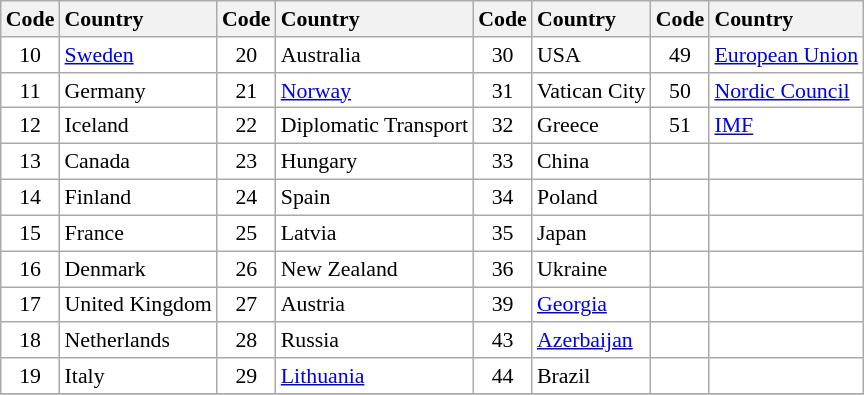<table class="wikitable" style="background:#fff; font-size:91%;">
<tr>
<th>Code</th>
<th style="text-align:left">Country</th>
<th>Code</th>
<th style="text-align:left">Country</th>
<th>Code</th>
<th style="text-align:left">Country</th>
<th>Code</th>
<th style="text-align:left">Country</th>
</tr>
<tr>
<td style="text-align:center">10</td>
<td><a href='#'>Sweden</a></td>
<td style="text-align:center">20</td>
<td>Australia</td>
<td style="text-align:center">30</td>
<td>USA</td>
<td style="text-align:center">49</td>
<td><a href='#'>European Union</a></td>
</tr>
<tr>
<td style="text-align:center">11</td>
<td>Germany</td>
<td style="text-align:center">21</td>
<td><a href='#'>Norway</a></td>
<td style="text-align:center">31</td>
<td>Vatican City</td>
<td style="text-align:center">50</td>
<td><a href='#'>Nordic Council</a></td>
</tr>
<tr>
<td style="text-align:center">12</td>
<td>Iceland</td>
<td style="text-align:center">22</td>
<td>Diplomatic Transport</td>
<td style="text-align:center">32</td>
<td>Greece</td>
<td style="text-align:center">51</td>
<td><a href='#'>IMF</a></td>
</tr>
<tr>
<td style="text-align:center">13</td>
<td>Canada</td>
<td style="text-align:center">23</td>
<td>Hungary</td>
<td style="text-align:center">33</td>
<td>China</td>
<td style="text-align:center"></td>
<td></td>
</tr>
<tr>
<td style="text-align:center">14</td>
<td>Finland</td>
<td style="text-align:center">24</td>
<td>Spain</td>
<td style="text-align:center">34</td>
<td>Poland</td>
<td></td>
<td></td>
</tr>
<tr>
<td style="text-align:center">15</td>
<td>France</td>
<td style="text-align:center">25</td>
<td>Latvia</td>
<td style="text-align:center">35</td>
<td>Japan</td>
<td></td>
<td></td>
</tr>
<tr>
<td style="text-align:center">16</td>
<td>Denmark</td>
<td style="text-align:center">26</td>
<td>New Zealand</td>
<td style="text-align:center">36</td>
<td>Ukraine</td>
<td></td>
<td></td>
</tr>
<tr>
<td style="text-align:center">17</td>
<td>United Kingdom</td>
<td style="text-align:center">27</td>
<td>Austria</td>
<td style="text-align:center">39</td>
<td><a href='#'>Georgia</a></td>
<td></td>
<td></td>
</tr>
<tr>
<td style="text-align:center">18</td>
<td>Netherlands</td>
<td style="text-align:center">28</td>
<td>Russia</td>
<td style="text-align:center">43</td>
<td><a href='#'>Azerbaijan</a></td>
<td></td>
<td></td>
</tr>
<tr>
<td style="text-align:center">19</td>
<td>Italy</td>
<td style="text-align:center">29</td>
<td><a href='#'>Lithuania</a></td>
<td style="text-align:center">44</td>
<td>Brazil</td>
<td></td>
<td></td>
</tr>
<tr>
</tr>
</table>
